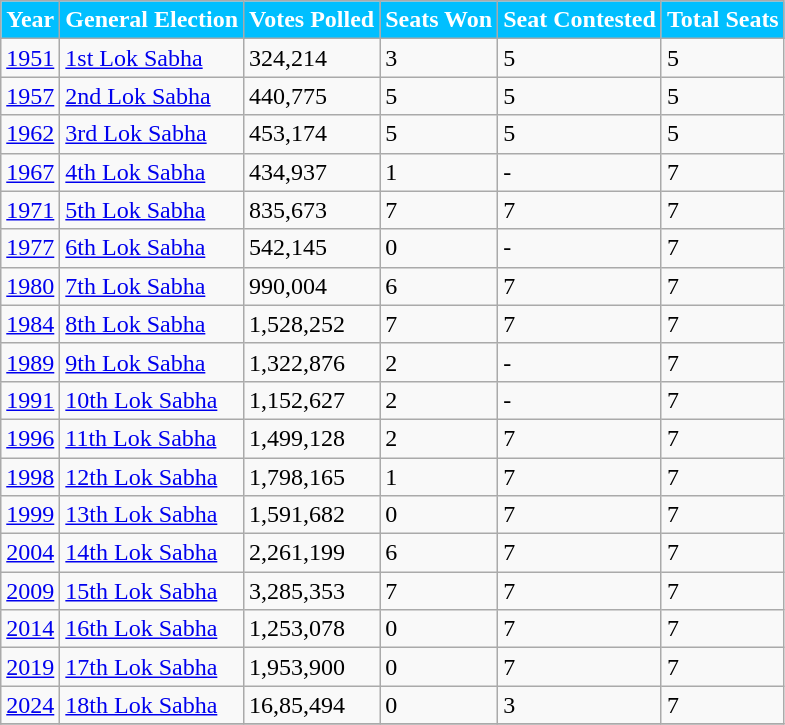<table class="wikitable">
<tr>
<th style="background-color:#00BFFF; color:white">Year</th>
<th style="background-color:#00BFFF; color:white">General Election</th>
<th style="background-color:#00BFFF; color:white">Votes Polled</th>
<th style="background-color:#00BFFF; color:white">Seats Won</th>
<th style="background-color:#00BFFF; color:white">Seat Contested</th>
<th style="background-color:#00BFFF; color:white">Total Seats</th>
</tr>
<tr>
<td><a href='#'>1951</a></td>
<td><a href='#'>1st Lok Sabha</a></td>
<td>324,214</td>
<td>3</td>
<td>5</td>
<td>5</td>
</tr>
<tr>
<td><a href='#'>1957</a></td>
<td><a href='#'>2nd Lok Sabha</a></td>
<td>440,775</td>
<td>5</td>
<td>5</td>
<td>5</td>
</tr>
<tr>
<td><a href='#'>1962</a></td>
<td><a href='#'>3rd Lok Sabha</a></td>
<td>453,174</td>
<td>5</td>
<td>5</td>
<td>5</td>
</tr>
<tr>
<td><a href='#'>1967</a></td>
<td><a href='#'>4th Lok Sabha</a></td>
<td>434,937</td>
<td>1</td>
<td>-</td>
<td>7</td>
</tr>
<tr>
<td><a href='#'>1971</a></td>
<td><a href='#'>5th Lok Sabha</a></td>
<td>835,673</td>
<td>7</td>
<td>7</td>
<td>7</td>
</tr>
<tr>
<td><a href='#'>1977</a></td>
<td><a href='#'>6th Lok Sabha</a></td>
<td>542,145</td>
<td>0</td>
<td>-</td>
<td>7</td>
</tr>
<tr>
<td><a href='#'>1980</a></td>
<td><a href='#'>7th Lok Sabha</a></td>
<td>990,004</td>
<td>6</td>
<td>7</td>
<td>7</td>
</tr>
<tr>
<td><a href='#'>1984</a></td>
<td><a href='#'>8th Lok Sabha</a></td>
<td>1,528,252</td>
<td>7</td>
<td>7</td>
<td>7</td>
</tr>
<tr>
<td><a href='#'>1989</a></td>
<td><a href='#'>9th Lok Sabha</a></td>
<td>1,322,876</td>
<td>2</td>
<td>-</td>
<td>7</td>
</tr>
<tr>
<td><a href='#'>1991</a></td>
<td><a href='#'>10th Lok Sabha</a></td>
<td>1,152,627</td>
<td>2</td>
<td>-</td>
<td>7</td>
</tr>
<tr>
<td><a href='#'>1996</a></td>
<td><a href='#'>11th Lok Sabha</a></td>
<td>1,499,128</td>
<td>2</td>
<td>7</td>
<td>7</td>
</tr>
<tr>
<td><a href='#'>1998</a></td>
<td><a href='#'>12th Lok Sabha</a></td>
<td>1,798,165</td>
<td>1</td>
<td>7</td>
<td>7</td>
</tr>
<tr>
<td><a href='#'>1999</a></td>
<td><a href='#'>13th Lok Sabha</a></td>
<td>1,591,682</td>
<td>0</td>
<td>7</td>
<td>7</td>
</tr>
<tr>
<td><a href='#'>2004</a></td>
<td><a href='#'>14th Lok Sabha</a></td>
<td>2,261,199</td>
<td>6</td>
<td>7</td>
<td>7</td>
</tr>
<tr>
<td><a href='#'>2009</a></td>
<td><a href='#'>15th Lok Sabha</a></td>
<td>3,285,353</td>
<td>7</td>
<td>7</td>
<td>7</td>
</tr>
<tr>
<td><a href='#'>2014</a></td>
<td><a href='#'>16th Lok Sabha</a></td>
<td>1,253,078</td>
<td>0</td>
<td>7</td>
<td>7</td>
</tr>
<tr>
<td><a href='#'>2019</a></td>
<td><a href='#'>17th Lok Sabha</a></td>
<td>1,953,900</td>
<td>0</td>
<td>7</td>
<td>7</td>
</tr>
<tr>
<td><a href='#'>2024</a></td>
<td><a href='#'>18th Lok Sabha</a></td>
<td>16,85,494</td>
<td>0</td>
<td>3</td>
<td>7</td>
</tr>
<tr>
</tr>
</table>
